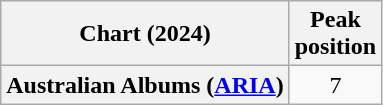<table class="wikitable plainrowheaders" style="text-align:center">
<tr>
<th scope="col">Chart (2024)</th>
<th scope="col">Peak<br>position</th>
</tr>
<tr>
<th scope="row">Australian Albums (<a href='#'>ARIA</a>)</th>
<td>7</td>
</tr>
</table>
